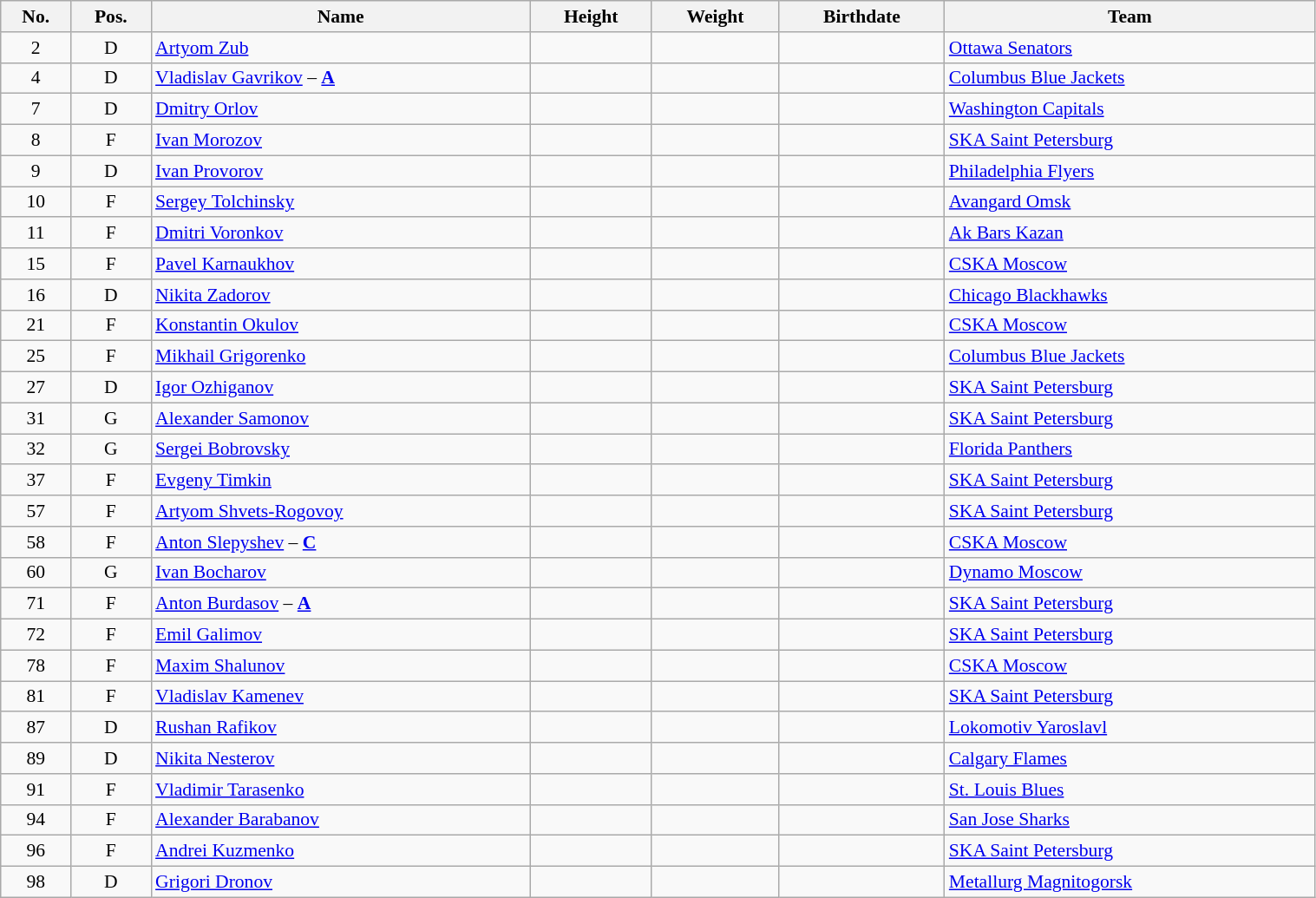<table width="80%" class="wikitable sortable" style="font-size: 90%; text-align: center;">
<tr>
<th>No.</th>
<th>Pos.</th>
<th>Name</th>
<th>Height</th>
<th>Weight</th>
<th>Birthdate</th>
<th>Team</th>
</tr>
<tr>
<td>2</td>
<td>D</td>
<td align=left><a href='#'>Artyom Zub</a></td>
<td></td>
<td></td>
<td></td>
<td style="text-align:left;"> <a href='#'>Ottawa Senators</a></td>
</tr>
<tr>
<td>4</td>
<td>D</td>
<td align=left><a href='#'>Vladislav Gavrikov</a> – <strong><a href='#'>A</a></strong></td>
<td></td>
<td></td>
<td></td>
<td style="text-align:left;"> <a href='#'>Columbus Blue Jackets</a></td>
</tr>
<tr>
<td>7</td>
<td>D</td>
<td align=left><a href='#'>Dmitry Orlov</a></td>
<td></td>
<td></td>
<td></td>
<td style="text-align:left;"> <a href='#'>Washington Capitals</a></td>
</tr>
<tr>
<td>8</td>
<td>F</td>
<td align=left><a href='#'>Ivan Morozov</a></td>
<td></td>
<td></td>
<td></td>
<td style="text-align:left;"> <a href='#'>SKA Saint Petersburg</a></td>
</tr>
<tr>
<td>9</td>
<td>D</td>
<td align=left><a href='#'>Ivan Provorov</a></td>
<td></td>
<td></td>
<td></td>
<td style="text-align:left;"> <a href='#'>Philadelphia Flyers</a></td>
</tr>
<tr>
<td>10</td>
<td>F</td>
<td align=left><a href='#'>Sergey Tolchinsky</a></td>
<td></td>
<td></td>
<td></td>
<td style="text-align:left;"> <a href='#'>Avangard Omsk</a></td>
</tr>
<tr>
<td>11</td>
<td>F</td>
<td align=left><a href='#'>Dmitri Voronkov</a></td>
<td></td>
<td></td>
<td></td>
<td style="text-align:left;"> <a href='#'>Ak Bars Kazan</a></td>
</tr>
<tr>
<td>15</td>
<td>F</td>
<td align=left><a href='#'>Pavel Karnaukhov</a></td>
<td></td>
<td></td>
<td></td>
<td style="text-align:left;"> <a href='#'>CSKA Moscow</a></td>
</tr>
<tr>
<td>16</td>
<td>D</td>
<td align=left><a href='#'>Nikita Zadorov</a></td>
<td></td>
<td></td>
<td></td>
<td style="text-align:left;"> <a href='#'>Chicago Blackhawks</a></td>
</tr>
<tr>
<td>21</td>
<td>F</td>
<td align=left><a href='#'>Konstantin Okulov</a></td>
<td></td>
<td></td>
<td></td>
<td style="text-align:left;"> <a href='#'>CSKA Moscow</a></td>
</tr>
<tr>
<td>25</td>
<td>F</td>
<td align=left><a href='#'>Mikhail Grigorenko</a></td>
<td></td>
<td></td>
<td></td>
<td style="text-align:left;"> <a href='#'>Columbus Blue Jackets</a></td>
</tr>
<tr>
<td>27</td>
<td>D</td>
<td align=left><a href='#'>Igor Ozhiganov</a></td>
<td></td>
<td></td>
<td></td>
<td style="text-align:left;"> <a href='#'>SKA Saint Petersburg</a></td>
</tr>
<tr>
<td>31</td>
<td>G</td>
<td align=left><a href='#'>Alexander Samonov</a></td>
<td></td>
<td></td>
<td></td>
<td style="text-align:left;"> <a href='#'>SKA Saint Petersburg</a></td>
</tr>
<tr>
<td>32</td>
<td>G</td>
<td align=left><a href='#'>Sergei Bobrovsky</a></td>
<td></td>
<td></td>
<td></td>
<td style="text-align:left;"> <a href='#'>Florida Panthers</a></td>
</tr>
<tr>
<td>37</td>
<td>F</td>
<td align=left><a href='#'>Evgeny Timkin</a></td>
<td></td>
<td></td>
<td></td>
<td style="text-align:left;"> <a href='#'>SKA Saint Petersburg</a></td>
</tr>
<tr>
<td>57</td>
<td>F</td>
<td align=left><a href='#'>Artyom Shvets-Rogovoy</a></td>
<td></td>
<td></td>
<td></td>
<td style="text-align:left;"> <a href='#'>SKA Saint Petersburg</a></td>
</tr>
<tr>
<td>58</td>
<td>F</td>
<td align=left><a href='#'>Anton Slepyshev</a> – <strong><a href='#'>C</a></strong></td>
<td></td>
<td></td>
<td></td>
<td style="text-align:left;"> <a href='#'>CSKA Moscow</a></td>
</tr>
<tr>
<td>60</td>
<td>G</td>
<td align=left><a href='#'>Ivan Bocharov</a></td>
<td></td>
<td></td>
<td></td>
<td style="text-align:left;"> <a href='#'>Dynamo Moscow</a></td>
</tr>
<tr>
<td>71</td>
<td>F</td>
<td align=left><a href='#'>Anton Burdasov</a> – <strong><a href='#'>A</a></strong></td>
<td></td>
<td></td>
<td></td>
<td style="text-align:left;"> <a href='#'>SKA Saint Petersburg</a></td>
</tr>
<tr>
<td>72</td>
<td>F</td>
<td align=left><a href='#'>Emil Galimov</a></td>
<td></td>
<td></td>
<td></td>
<td style="text-align:left;"> <a href='#'>SKA Saint Petersburg</a></td>
</tr>
<tr>
<td>78</td>
<td>F</td>
<td align=left><a href='#'>Maxim Shalunov</a></td>
<td></td>
<td></td>
<td></td>
<td style="text-align:left;"> <a href='#'>CSKA Moscow</a></td>
</tr>
<tr>
<td>81</td>
<td>F</td>
<td align=left><a href='#'>Vladislav Kamenev</a></td>
<td></td>
<td></td>
<td></td>
<td style="text-align:left;"> <a href='#'>SKA Saint Petersburg</a></td>
</tr>
<tr>
<td>87</td>
<td>D</td>
<td align=left><a href='#'>Rushan Rafikov</a></td>
<td></td>
<td></td>
<td></td>
<td style="text-align:left;"> <a href='#'>Lokomotiv Yaroslavl</a></td>
</tr>
<tr>
<td>89</td>
<td>D</td>
<td align=left><a href='#'>Nikita Nesterov</a></td>
<td></td>
<td></td>
<td></td>
<td style="text-align:left;"> <a href='#'>Calgary Flames</a></td>
</tr>
<tr>
<td>91</td>
<td>F</td>
<td align=left><a href='#'>Vladimir Tarasenko</a></td>
<td></td>
<td></td>
<td></td>
<td style="text-align:left;"> <a href='#'>St. Louis Blues</a></td>
</tr>
<tr>
<td>94</td>
<td>F</td>
<td align=left><a href='#'>Alexander Barabanov</a></td>
<td></td>
<td></td>
<td></td>
<td style="text-align:left;"> <a href='#'>San Jose Sharks</a></td>
</tr>
<tr>
<td>96</td>
<td>F</td>
<td align=left><a href='#'>Andrei Kuzmenko</a></td>
<td></td>
<td></td>
<td></td>
<td style="text-align:left;"> <a href='#'>SKA Saint Petersburg</a></td>
</tr>
<tr>
<td>98</td>
<td>D</td>
<td align=left><a href='#'>Grigori Dronov</a></td>
<td></td>
<td></td>
<td></td>
<td style="text-align:left;"> <a href='#'>Metallurg Magnitogorsk</a></td>
</tr>
</table>
